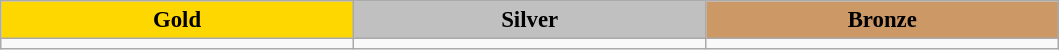<table class="wikitable" style="font-size:95%;">
<tr align="center">
<th style="width: 15em;background:gold">Gold</th>
<th style="width: 15em;background:silver">Silver</th>
<th style="width: 15em;background:#CC9966">Bronze</th>
</tr>
<tr valign="top">
<td></td>
<td></td>
<td></td>
</tr>
</table>
